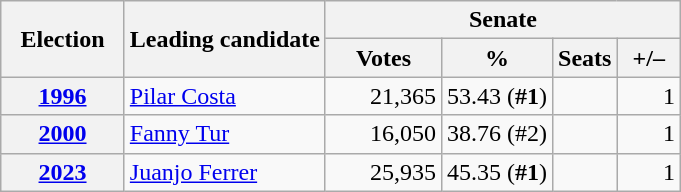<table class="wikitable" style="text-align:right;">
<tr>
<th rowspan="2" width="75">Election</th>
<th rowspan="2">Leading candidate</th>
<th colspan="4">Senate</th>
</tr>
<tr>
<th width="70">Votes</th>
<th>%</th>
<th>Seats</th>
<th width="35">+/–</th>
</tr>
<tr>
<th><a href='#'>1996</a></th>
<td align="left"><a href='#'>Pilar Costa</a></td>
<td>21,365</td>
<td>53.43 (<strong>#1</strong>)</td>
<td></td>
<td>1</td>
</tr>
<tr>
<th><a href='#'>2000</a></th>
<td align="left"><a href='#'>Fanny Tur</a></td>
<td>16,050</td>
<td>38.76 (#2)</td>
<td></td>
<td>1</td>
</tr>
<tr>
<th><a href='#'>2023</a></th>
<td align="left"><a href='#'>Juanjo Ferrer</a></td>
<td>25,935</td>
<td>45.35 (<strong>#1</strong>)</td>
<td></td>
<td>1</td>
</tr>
</table>
